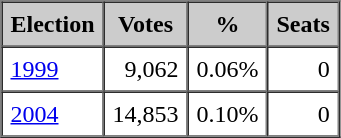<table border="1" cellspacing="0" cellpadding="5">
<tr ---- bgcolor="#cccccc">
<th>Election</th>
<th>Votes</th>
<th>%</th>
<th>Seats</th>
</tr>
<tr>
<td><a href='#'>1999</a></td>
<td align="right">9,062</td>
<td align="right">0.06%</td>
<td align="right">0</td>
</tr>
<tr>
<td><a href='#'>2004</a></td>
<td align="right">14,853</td>
<td align="right">0.10%</td>
<td align="right">0</td>
</tr>
<tr>
</tr>
</table>
